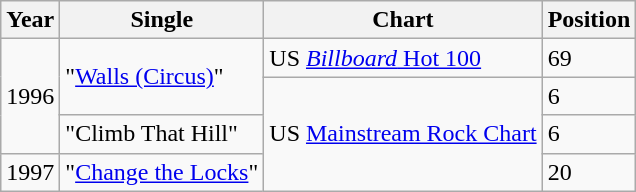<table class="wikitable sortable">
<tr>
<th scope="col">Year</th>
<th scope="col">Single</th>
<th scope="col">Chart</th>
<th scope="col">Position</th>
</tr>
<tr>
<td rowspan="3">1996</td>
<td rowspan="2">"<a href='#'>Walls (Circus)</a>"</td>
<td>US <a href='#'><em>Billboard</em> Hot 100</a></td>
<td>69</td>
</tr>
<tr>
<td rowspan="3">US <a href='#'>Mainstream Rock Chart</a></td>
<td>6</td>
</tr>
<tr>
<td>"Climb That Hill"</td>
<td>6</td>
</tr>
<tr>
<td>1997</td>
<td>"<a href='#'>Change the Locks</a>"</td>
<td>20</td>
</tr>
</table>
